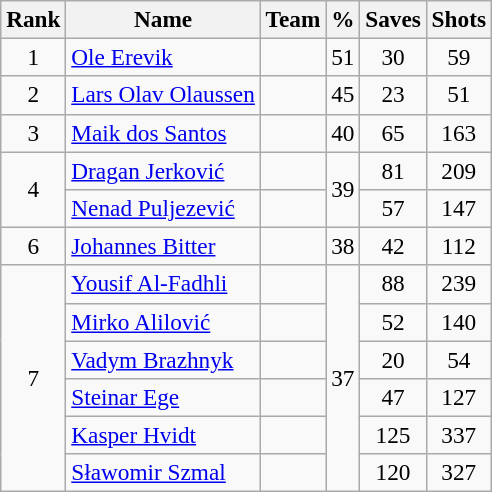<table class="wikitable sortable" style="text-align: center; font-size:97%">
<tr>
<th>Rank</th>
<th>Name</th>
<th>Team</th>
<th>%</th>
<th>Saves</th>
<th>Shots</th>
</tr>
<tr>
<td>1</td>
<td align=left><a href='#'>Ole Erevik</a></td>
<td align=left></td>
<td>51</td>
<td>30</td>
<td>59</td>
</tr>
<tr>
<td>2</td>
<td align=left><a href='#'>Lars Olav Olaussen</a></td>
<td align=left></td>
<td>45</td>
<td>23</td>
<td>51</td>
</tr>
<tr>
<td>3</td>
<td align=left><a href='#'>Maik dos Santos</a></td>
<td align=left></td>
<td>40</td>
<td>65</td>
<td>163</td>
</tr>
<tr>
<td rowspan=2>4</td>
<td align=left><a href='#'>Dragan Jerković</a></td>
<td align=left></td>
<td rowspan=2>39</td>
<td>81</td>
<td>209</td>
</tr>
<tr>
<td align=left><a href='#'>Nenad Puljezević</a></td>
<td align=left></td>
<td>57</td>
<td>147</td>
</tr>
<tr>
<td>6</td>
<td align=left><a href='#'>Johannes Bitter</a></td>
<td align=left></td>
<td>38</td>
<td>42</td>
<td>112</td>
</tr>
<tr>
<td rowspan=6>7</td>
<td align=left><a href='#'>Yousif Al-Fadhli</a></td>
<td align=left></td>
<td rowspan=6>37</td>
<td>88</td>
<td>239</td>
</tr>
<tr>
<td align=left><a href='#'>Mirko Alilović</a></td>
<td align=left></td>
<td>52</td>
<td>140</td>
</tr>
<tr>
<td align=left><a href='#'>Vadym Brazhnyk</a></td>
<td align=left></td>
<td>20</td>
<td>54</td>
</tr>
<tr>
<td align=left><a href='#'>Steinar Ege</a></td>
<td align=left></td>
<td>47</td>
<td>127</td>
</tr>
<tr>
<td align=left><a href='#'>Kasper Hvidt</a></td>
<td align=left></td>
<td>125</td>
<td>337</td>
</tr>
<tr>
<td align=left><a href='#'>Sławomir Szmal</a></td>
<td align=left></td>
<td>120</td>
<td>327</td>
</tr>
</table>
